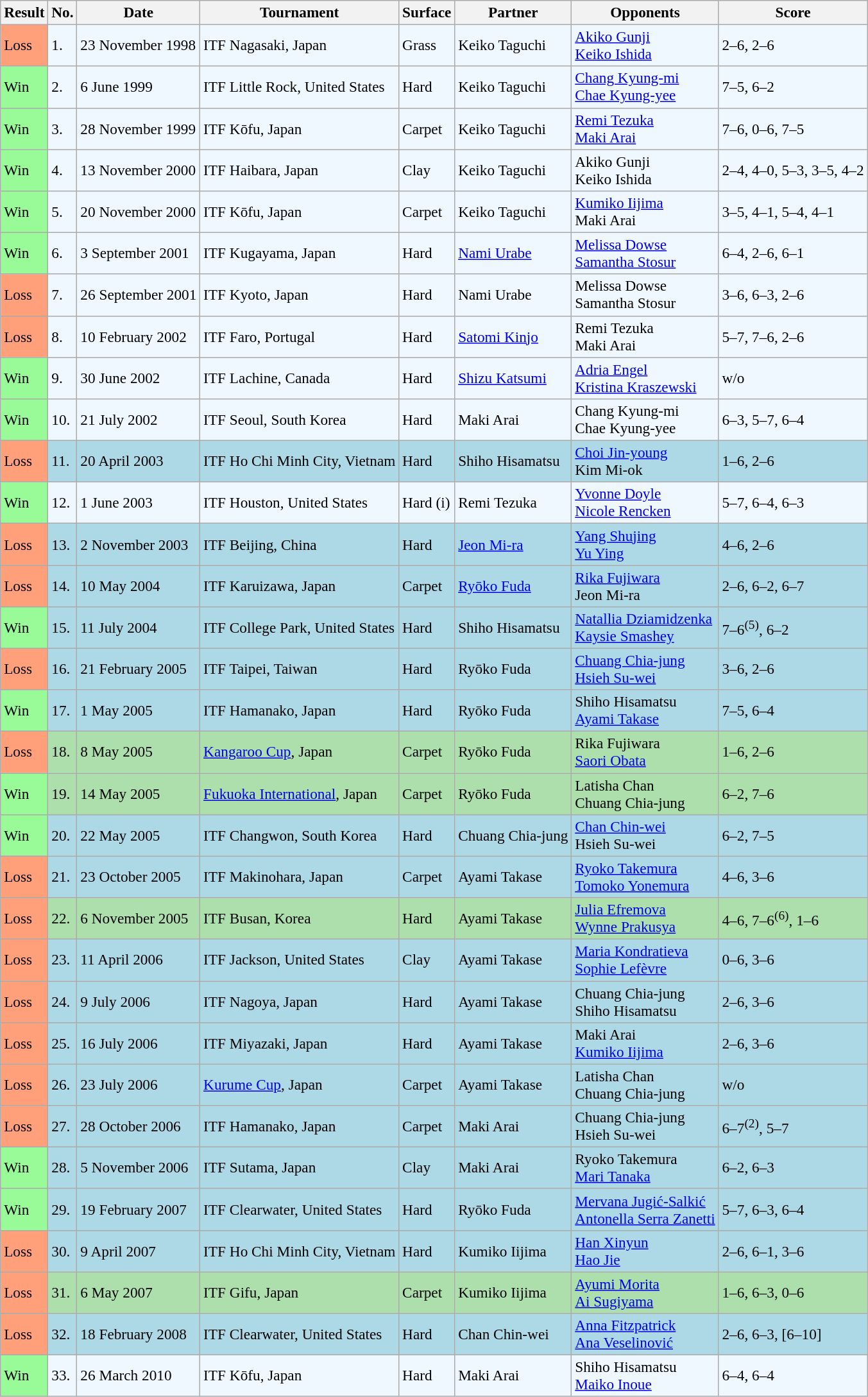<table class="sortable wikitable" style=font-size:97%>
<tr>
<th>Result</th>
<th>No.</th>
<th>Date</th>
<th>Tournament</th>
<th>Surface</th>
<th>Partner</th>
<th>Opponents</th>
<th class="unsortable">Score</th>
</tr>
<tr style="background:#f0f8ff;">
<td style="background:#ffa07a;">Loss</td>
<td>1.</td>
<td>23 November 1998</td>
<td>ITF Nagasaki, Japan</td>
<td>Grass</td>
<td> Keiko Taguchi</td>
<td> <a href='#'>Akiko Gunji</a> <br>  <a href='#'>Keiko Ishida</a></td>
<td>2–6, 2–6</td>
</tr>
<tr style="background:#f0f8ff;">
<td style="background:#98fb98;">Win</td>
<td>2.</td>
<td>6 June 1999</td>
<td>ITF Little Rock, United States</td>
<td>Hard</td>
<td> Keiko Taguchi</td>
<td> <a href='#'>Chang Kyung-mi</a> <br>  <a href='#'>Chae Kyung-yee</a></td>
<td>7–5, 6–2</td>
</tr>
<tr style="background:#f0f8ff;">
<td style="background:#98fb98;">Win</td>
<td>3.</td>
<td>28 November 1999</td>
<td>ITF Kōfu, Japan</td>
<td>Carpet</td>
<td> Keiko Taguchi</td>
<td> <a href='#'>Remi Tezuka</a> <br>  <a href='#'>Maki Arai</a></td>
<td>7–6, 0–6, 7–5</td>
</tr>
<tr style="background:#f0f8ff;">
<td style="background:#98fb98;">Win</td>
<td>4.</td>
<td>13 November 2000</td>
<td>ITF Haibara, Japan</td>
<td>Clay</td>
<td> Keiko Taguchi</td>
<td> Akiko Gunji <br>  Keiko Ishida</td>
<td>2–4, 4–0, 5–3, 3–5, 4–2</td>
</tr>
<tr style="background:#f0f8ff;">
<td style="background:#98fb98;">Win</td>
<td>5.</td>
<td>20 November 2000</td>
<td>ITF Kōfu, Japan</td>
<td>Carpet</td>
<td> Keiko Taguchi</td>
<td> <a href='#'>Kumiko Iijima</a> <br>  Maki Arai</td>
<td>3–5, 4–1, 5–4, 4–1</td>
</tr>
<tr style="background:#f0f8ff;">
<td style="background:#98fb98;">Win</td>
<td>6.</td>
<td>3 September 2001</td>
<td>ITF Kugayama, Japan</td>
<td>Hard</td>
<td> <a href='#'>Nami Urabe</a></td>
<td> <a href='#'>Melissa Dowse</a> <br>  <a href='#'>Samantha Stosur</a></td>
<td>6–4, 2–6, 6–1</td>
</tr>
<tr style="background:#f0f8ff;">
<td style="background:#ffa07a;">Loss</td>
<td>7.</td>
<td>26 September 2001</td>
<td>ITF Kyoto, Japan</td>
<td>Hard</td>
<td> Nami Urabe</td>
<td> Melissa Dowse <br>  Samantha Stosur</td>
<td>3–6, 6–3, 2–6</td>
</tr>
<tr style="background:#f0f8ff;">
<td style="background:#ffa07a;">Loss</td>
<td>8.</td>
<td>10 February 2002</td>
<td>ITF Faro, Portugal</td>
<td>Hard</td>
<td> <a href='#'>Satomi Kinjo</a></td>
<td> Remi Tezuka <br>  Maki Arai</td>
<td>5–7, 7–6, 2–6</td>
</tr>
<tr style="background:#f0f8ff;">
<td style="background:#98fb98;">Win</td>
<td>9.</td>
<td>30 June 2002</td>
<td>ITF Lachine, Canada</td>
<td>Hard</td>
<td> <a href='#'>Shizu Katsumi</a></td>
<td> <a href='#'>Adria Engel</a> <br>  <a href='#'>Kristina Kraszewski</a></td>
<td>w/o</td>
</tr>
<tr style="background:#f0f8ff;">
<td style="background:#98fb98;">Win</td>
<td>10.</td>
<td>21 July 2002</td>
<td>ITF Seoul, South Korea</td>
<td>Hard</td>
<td> Maki Arai</td>
<td> Chang Kyung-mi <br>  Chae Kyung-yee</td>
<td>6–3, 5–7, 6–4</td>
</tr>
<tr style="background:lightblue;">
<td style="background:#ffa07a;">Loss</td>
<td>11.</td>
<td>20 April 2003</td>
<td>ITF Ho Chi Minh City, Vietnam</td>
<td>Hard</td>
<td> Shiho Hisamatsu</td>
<td> <a href='#'>Choi Jin-young</a> <br>  Kim Mi-ok</td>
<td>1–6, 2–6</td>
</tr>
<tr style="background:#f0f8ff;">
<td style="background:#98fb98;">Win</td>
<td>12.</td>
<td>1 June 2003</td>
<td>ITF Houston, United States</td>
<td>Hard (i)</td>
<td> Remi Tezuka</td>
<td> <a href='#'>Yvonne Doyle</a> <br>  <a href='#'>Nicole Rencken</a></td>
<td>5–7, 6–4, 6–3</td>
</tr>
<tr style="background:lightblue;">
<td style="background:#ffa07a;">Loss</td>
<td>13.</td>
<td>2 November 2003</td>
<td>ITF Beijing, China</td>
<td>Hard</td>
<td> <a href='#'>Jeon Mi-ra</a></td>
<td> <a href='#'>Yang Shujing</a> <br>  <a href='#'>Yu Ying</a></td>
<td>4–6, 2–6</td>
</tr>
<tr style="background:lightblue;">
<td style="background:#ffa07a;">Loss</td>
<td>14.</td>
<td>10 May 2004</td>
<td>ITF Karuizawa, Japan</td>
<td>Carpet</td>
<td> <a href='#'>Ryōko Fuda</a></td>
<td> <a href='#'>Rika Fujiwara</a> <br>  Jeon Mi-ra</td>
<td>2–6, 6–2, 6–7</td>
</tr>
<tr style="background:lightblue;">
<td style="background:#98fb98;">Win</td>
<td>15.</td>
<td>11 July 2004</td>
<td>ITF College Park, United States</td>
<td>Hard</td>
<td> Shiho Hisamatsu</td>
<td> <a href='#'>Natallia Dziamidzenka</a> <br>  <a href='#'>Kaysie Smashey</a></td>
<td>7–6<sup>(5)</sup>, 6–2</td>
</tr>
<tr style="background:lightblue;">
<td style="background:#ffa07a;">Loss</td>
<td>16.</td>
<td>21 February 2005</td>
<td>ITF Taipei, Taiwan</td>
<td>Hard</td>
<td> Ryōko Fuda</td>
<td> <a href='#'>Chuang Chia-jung</a> <br>  <a href='#'>Hsieh Su-wei</a></td>
<td>3–6, 2–6</td>
</tr>
<tr style="background:lightblue;">
<td style="background:#98fb98;">Win</td>
<td>17.</td>
<td>1 May 2005</td>
<td>ITF Hamanako, Japan</td>
<td>Hard</td>
<td> Ryōko Fuda</td>
<td> Shiho Hisamatsu <br>  <a href='#'>Ayami Takase</a></td>
<td>7–5, 6–4</td>
</tr>
<tr style="background:#addfad;">
<td style="background:#ffa07a;">Loss</td>
<td>18.</td>
<td>8 May 2005</td>
<td><a href='#'>Kangaroo Cup</a>, Japan</td>
<td>Carpet</td>
<td> Ryōko Fuda</td>
<td> Rika Fujiwara <br>  <a href='#'>Saori Obata</a></td>
<td>1–6, 2–6</td>
</tr>
<tr style="background:#addfad;">
<td style="background:#98fb98;">Win</td>
<td>19.</td>
<td>14 May 2005</td>
<td><a href='#'>Fukuoka International</a>, Japan</td>
<td>Carpet</td>
<td> Ryōko Fuda</td>
<td> Latisha Chan <br>  Chuang Chia-jung</td>
<td>6–2, 7–6</td>
</tr>
<tr style="background:lightblue;">
<td style="background:#98fb98;">Win</td>
<td>20.</td>
<td>22 May 2005</td>
<td>ITF Changwon, South Korea</td>
<td>Hard</td>
<td> Chuang Chia-jung</td>
<td> <a href='#'>Chan Chin-wei</a> <br>  Hsieh Su-wei</td>
<td>6–2, 7–5</td>
</tr>
<tr style="background:lightblue;">
<td style="background:#ffa07a;">Loss</td>
<td>21.</td>
<td>23 October 2005</td>
<td>ITF Makinohara, Japan</td>
<td>Carpet</td>
<td> Ayami Takase</td>
<td> <a href='#'>Ryoko Takemura</a> <br>  <a href='#'>Tomoko Yonemura</a></td>
<td>4–6, 3–6</td>
</tr>
<tr style="background:#addfad;">
<td style="background:#ffa07a;">Loss</td>
<td>22.</td>
<td>6 November 2005</td>
<td>ITF Busan, Korea</td>
<td>Hard</td>
<td> Ayami Takase</td>
<td> <a href='#'>Julia Efremova</a> <br>  <a href='#'>Wynne Prakusya</a></td>
<td>4–6, 7–6<sup>(6)</sup>, 1–6</td>
</tr>
<tr style="background:lightblue;">
<td style="background:#ffa07a;">Loss</td>
<td>23.</td>
<td>11 April 2006</td>
<td>ITF Jackson, United States</td>
<td>Clay</td>
<td> Ayami Takase</td>
<td> <a href='#'>Maria Kondratieva</a> <br>  <a href='#'>Sophie Lefèvre</a></td>
<td>0–6, 3–6</td>
</tr>
<tr style="background:lightblue;">
<td style="background:#ffa07a;">Loss</td>
<td>24.</td>
<td>9 July 2006</td>
<td>ITF Nagoya, Japan</td>
<td>Hard</td>
<td> Ayami Takase</td>
<td> Chuang Chia-jung <br>  Shiho Hisamatsu</td>
<td>2–6, 3–6</td>
</tr>
<tr style="background:lightblue;">
<td style="background:#ffa07a;">Loss</td>
<td>25.</td>
<td>16 July 2006</td>
<td>ITF Miyazaki, Japan</td>
<td>Hard</td>
<td> Ayami Takase</td>
<td> Maki Arai <br>  <a href='#'>Kumiko Iijima</a></td>
<td>2–6, 3–6</td>
</tr>
<tr style="background:lightblue;">
<td style="background:#ffa07a;">Loss</td>
<td>26.</td>
<td>23 July 2006</td>
<td><a href='#'>Kurume Cup</a>, Japan</td>
<td>Carpet</td>
<td> Ayami Takase</td>
<td> Latisha Chan <br>  Chuang Chia-jung</td>
<td>w/o</td>
</tr>
<tr style="background:lightblue;">
<td style="background:#ffa07a;">Loss</td>
<td>27.</td>
<td>28 October 2006</td>
<td>ITF Hamanako, Japan</td>
<td>Carpet</td>
<td> Maki Arai</td>
<td> Chuang Chia-jung <br>  Hsieh Su-wei</td>
<td>6–7<sup>(2)</sup>, 5–7</td>
</tr>
<tr style="background:lightblue;">
<td style="background:#98fb98;">Win</td>
<td>28.</td>
<td>5 November 2006</td>
<td>ITF Sutama, Japan</td>
<td>Clay</td>
<td> Maki Arai</td>
<td> Ryoko Takemura <br>  <a href='#'>Mari Tanaka</a></td>
<td>6–2, 6–3</td>
</tr>
<tr style="background:lightblue;">
<td style="background:#98fb98;">Win</td>
<td>29.</td>
<td>19 February 2007</td>
<td>ITF Clearwater, United States</td>
<td>Hard</td>
<td> Ryōko Fuda</td>
<td> <a href='#'>Mervana Jugić-Salkić</a> <br>  <a href='#'>Antonella Serra Zanetti</a></td>
<td>5–7, 6–3, 6–4</td>
</tr>
<tr style="background:lightblue;">
<td style="background:#ffa07a;">Loss</td>
<td>30.</td>
<td>9 April 2007</td>
<td>ITF Ho Chi Minh City, Vietnam</td>
<td>Hard</td>
<td> Kumiko Iijima</td>
<td> <a href='#'>Han Xinyun</a> <br>  <a href='#'>Hao Jie</a></td>
<td>2–6, 6–1, 3–6</td>
</tr>
<tr style="background:#addfad;">
<td style="background:#ffa07a;">Loss</td>
<td>31.</td>
<td>6 May 2007</td>
<td>ITF Gifu, Japan</td>
<td>Carpet</td>
<td> Kumiko Iijima</td>
<td> <a href='#'>Ayumi Morita</a> <br>  <a href='#'>Ai Sugiyama</a></td>
<td>1–6, 6–3, 0–6</td>
</tr>
<tr style="background:lightblue;">
<td style="background:#ffa07a;">Loss</td>
<td>32.</td>
<td>18 February 2008</td>
<td>ITF Clearwater, United States</td>
<td>Hard</td>
<td> Chan Chin-wei</td>
<td> <a href='#'>Anna Fitzpatrick</a> <br>  <a href='#'>Ana Veselinović</a></td>
<td>2–6, 6–3, [6–10]</td>
</tr>
<tr style="background:#f0f8ff;">
<td style="background:#98fb98;">Win</td>
<td>33.</td>
<td>26 March 2010</td>
<td>ITF Kōfu, Japan</td>
<td>Hard</td>
<td> Maki Arai</td>
<td> Shiho Hisamatsu <br>  <a href='#'>Maiko Inoue</a></td>
<td>6–4, 6–4</td>
</tr>
</table>
